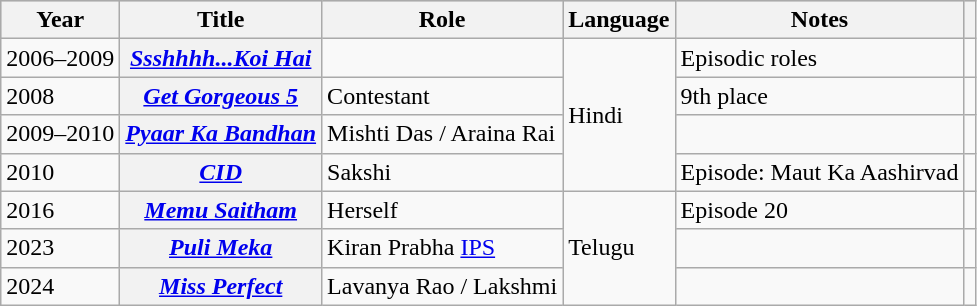<table class="wikitable plainrowheaders sortable">
<tr style="background:#ccc; text-align:center;">
<th scope="col">Year</th>
<th scope="col">Title</th>
<th scope="col">Role</th>
<th scope="col">Language</th>
<th scope="col" class="unsortable">Notes</th>
<th scope="col" class="unsortable"></th>
</tr>
<tr>
<td>2006–2009</td>
<th scope ="row"><em><a href='#'>Ssshhhh...Koi Hai</a></em></th>
<td></td>
<td rowspan="4">Hindi</td>
<td>Episodic roles</td>
<td></td>
</tr>
<tr>
<td>2008</td>
<th scope ="row"><em><a href='#'>Get Gorgeous 5</a></em></th>
<td>Contestant</td>
<td>9th place</td>
<td></td>
</tr>
<tr>
<td>2009–2010</td>
<th scope ="row"><em><a href='#'>Pyaar Ka Bandhan</a></em></th>
<td>Mishti Das / Araina Rai</td>
<td></td>
<td></td>
</tr>
<tr>
<td>2010</td>
<th scope ="row"><em><a href='#'>CID</a></em></th>
<td>Sakshi</td>
<td>Episode: Maut Ka Aashirvad</td>
<td></td>
</tr>
<tr>
<td>2016</td>
<th scope ="row"><em><a href='#'>Memu Saitham</a></em></th>
<td>Herself</td>
<td rowspan="3">Telugu</td>
<td>Episode 20</td>
<td></td>
</tr>
<tr>
<td>2023</td>
<th scope ="row"><em><a href='#'>Puli Meka</a></em></th>
<td>Kiran Prabha <a href='#'>IPS</a></td>
<td></td>
<td></td>
</tr>
<tr>
<td>2024</td>
<th scope ="row"><em><a href='#'>Miss Perfect</a></em></th>
<td>Lavanya Rao / Lakshmi</td>
<td></td>
<td></td>
</tr>
</table>
